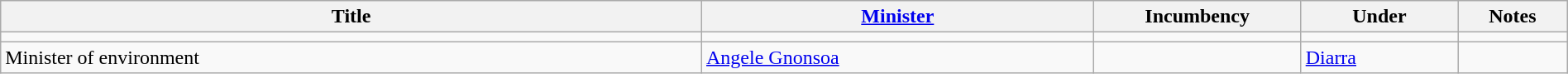<table class="wikitable" style="width:100%;">
<tr>
<th>Title</th>
<th style="width:25%;"><a href='#'>Minister</a></th>
<th style="width:160px;">Incumbency</th>
<th style="width:10%;">Under</th>
<th style="width:7%;">Notes</th>
</tr>
<tr>
<td></td>
<td></td>
<td></td>
<td></td>
<td></td>
</tr>
<tr>
<td>Minister of environment</td>
<td><a href='#'>Angele Gnonsoa</a></td>
<td></td>
<td><a href='#'>Diarra</a></td>
<td></td>
</tr>
</table>
